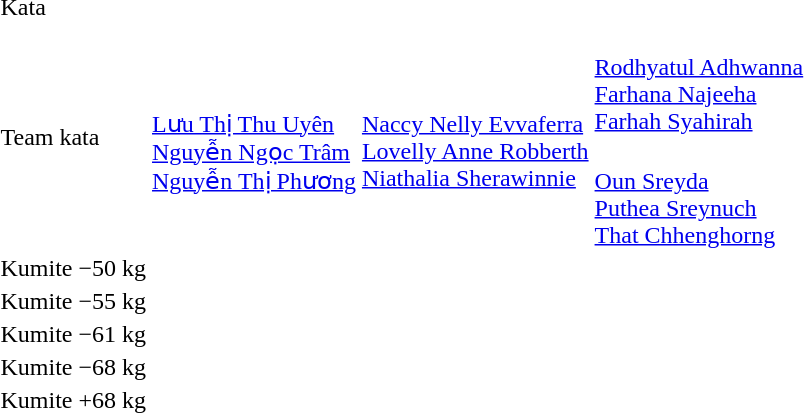<table>
<tr>
<td rowspan=2>Kata<br></td>
<td rowspan=2></td>
<td rowspan=2></td>
<td></td>
</tr>
<tr>
<td></td>
</tr>
<tr>
<td rowspan=2>Team kata<br></td>
<td rowspan=2><br><a href='#'>Lưu Thị Thu Uyên</a><br><a href='#'>Nguyễn Ngọc Trâm</a><br><a href='#'>Nguyễn Thị Phương</a></td>
<td rowspan=2><br><a href='#'>Naccy Nelly Evvaferra</a><br><a href='#'>Lovelly Anne Robberth</a><br><a href='#'>Niathalia Sherawinnie</a></td>
<td><br><a href='#'>Rodhyatul Adhwanna</a><br><a href='#'>Farhana Najeeha</a><br><a href='#'>Farhah Syahirah</a></td>
</tr>
<tr>
<td><br><a href='#'>Oun Sreyda</a><br><a href='#'>Puthea Sreynuch</a><br><a href='#'>That Chhenghorng</a></td>
</tr>
<tr>
<td rowspan=2>Kumite −50 kg<br></td>
<td rowspan=2></td>
<td rowspan=2></td>
<td></td>
</tr>
<tr>
<td></td>
</tr>
<tr>
<td rowspan=2>Kumite −55 kg<br></td>
<td rowspan=2></td>
<td rowspan=2></td>
<td></td>
</tr>
<tr>
<td></td>
</tr>
<tr>
<td rowspan=2>Kumite −61 kg<br></td>
<td rowspan=2></td>
<td rowspan=2></td>
<td></td>
</tr>
<tr>
<td></td>
</tr>
<tr>
<td rowspan=2>Kumite −68 kg<br></td>
<td rowspan=2></td>
<td rowspan=2></td>
<td></td>
</tr>
<tr>
<td></td>
</tr>
<tr>
<td rowspan=2>Kumite +68 kg<br></td>
<td rowspan=2></td>
<td rowspan=2></td>
<td></td>
</tr>
<tr>
<td></td>
</tr>
</table>
